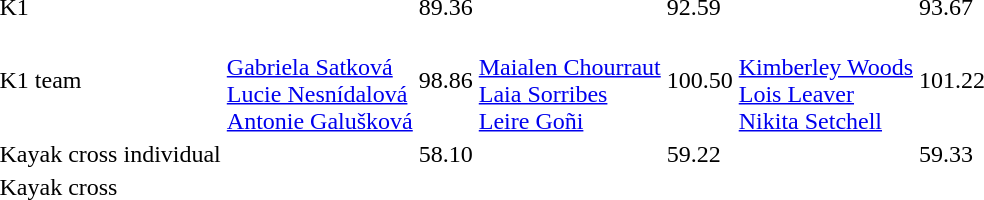<table>
<tr>
<td>K1</td>
<td></td>
<td>89.36</td>
<td></td>
<td>92.59</td>
<td></td>
<td>93.67</td>
</tr>
<tr>
<td>K1 team</td>
<td><br><a href='#'>Gabriela Satková</a><br><a href='#'>Lucie Nesnídalová</a><br><a href='#'>Antonie Galušková</a></td>
<td>98.86</td>
<td><br><a href='#'>Maialen Chourraut</a><br><a href='#'>Laia Sorribes</a><br><a href='#'>Leire Goñi</a></td>
<td>100.50</td>
<td><br><a href='#'>Kimberley Woods</a><br><a href='#'>Lois Leaver</a><br><a href='#'>Nikita Setchell</a></td>
<td>101.22</td>
</tr>
<tr>
<td>Kayak cross individual</td>
<td></td>
<td>58.10</td>
<td></td>
<td>59.22</td>
<td></td>
<td>59.33</td>
</tr>
<tr>
<td>Kayak cross</td>
<td colspan=2></td>
<td colspan=2></td>
<td colspan=2></td>
</tr>
</table>
